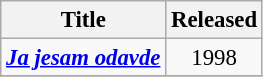<table class="wikitable" style="font-size:95%; text-align:center;">
<tr>
<th>Title</th>
<th>Released</th>
</tr>
<tr>
<td><strong><em><a href='#'>Ja jesam odavde</a></em></strong></td>
<td>1998</td>
</tr>
<tr>
</tr>
</table>
